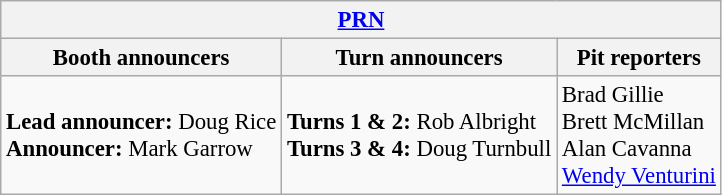<table class="wikitable" style="font-size: 95%">
<tr>
<th colspan="3"><a href='#'>PRN</a></th>
</tr>
<tr>
<th>Booth announcers</th>
<th>Turn announcers</th>
<th>Pit reporters</th>
</tr>
<tr>
<td><strong>Lead announcer:</strong> Doug Rice<br><strong>Announcer:</strong> Mark Garrow</td>
<td><strong>Turns 1 & 2:</strong> Rob Albright<br><strong>Turns 3 & 4:</strong> Doug Turnbull</td>
<td>Brad Gillie<br>Brett McMillan<br>Alan Cavanna<br><a href='#'>Wendy Venturini</a></td>
</tr>
</table>
